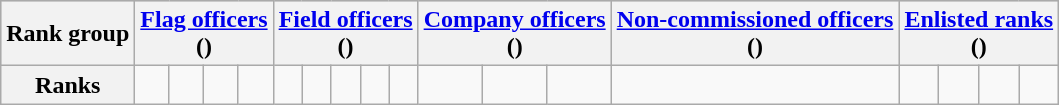<table class="wikitable">
<tr align="center" style="background:#cfcfcf;">
<th>Rank group</th>
<th colspan=4><a href='#'>Flag officers</a><br>()</th>
<th colspan=5><a href='#'>Field officers</a><br>()</th>
<th colspan=3><a href='#'>Company officers</a><br>()</th>
<th colspan=1><a href='#'>Non-commissioned officers</a><br>()</th>
<th colspan=4><a href='#'>Enlisted ranks</a><br>()</th>
</tr>
<tr align="center">
<th>Ranks</th>
<td><br></td>
<td><br></td>
<td><br></td>
<td><br></td>
<td><br></td>
<td><br></td>
<td><br></td>
<td><br></td>
<td><br></td>
<td><br></td>
<td><br></td>
<td><br></td>
<td><br></td>
<td><br></td>
<td><br></td>
<td><br></td>
<td><br></td>
</tr>
</table>
